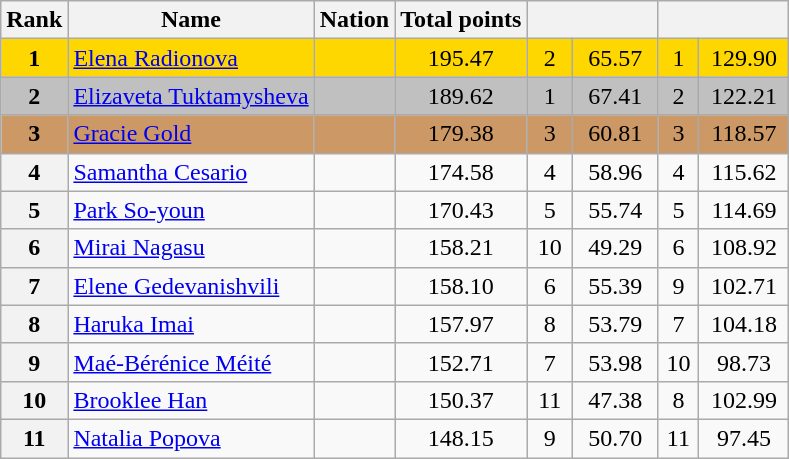<table class="wikitable sortable">
<tr>
<th>Rank</th>
<th>Name</th>
<th>Nation</th>
<th>Total points</th>
<th colspan="2" width="80px"></th>
<th colspan="2" width="80px"></th>
</tr>
<tr bgcolor="gold">
<td align="center"><strong>1</strong></td>
<td><a href='#'>Elena Radionova</a></td>
<td></td>
<td align="center">195.47</td>
<td align="center">2</td>
<td align="center">65.57</td>
<td align="center">1</td>
<td align="center">129.90</td>
</tr>
<tr bgcolor="silver">
<td align="center"><strong>2</strong></td>
<td><a href='#'>Elizaveta Tuktamysheva</a></td>
<td></td>
<td align="center">189.62</td>
<td align="center">1</td>
<td align="center">67.41</td>
<td align="center">2</td>
<td align="center">122.21</td>
</tr>
<tr bgcolor="cc9966">
<td align="center"><strong>3</strong></td>
<td><a href='#'>Gracie Gold</a></td>
<td></td>
<td align="center">179.38</td>
<td align="center">3</td>
<td align="center">60.81</td>
<td align="center">3</td>
<td align="center">118.57</td>
</tr>
<tr>
<th>4</th>
<td><a href='#'>Samantha Cesario</a></td>
<td></td>
<td align="center">174.58</td>
<td align="center">4</td>
<td align="center">58.96</td>
<td align="center">4</td>
<td align="center">115.62</td>
</tr>
<tr>
<th>5</th>
<td><a href='#'>Park So-youn</a></td>
<td></td>
<td align="center">170.43</td>
<td align="center">5</td>
<td align="center">55.74</td>
<td align="center">5</td>
<td align="center">114.69</td>
</tr>
<tr>
<th>6</th>
<td><a href='#'>Mirai Nagasu</a></td>
<td></td>
<td align="center">158.21</td>
<td align="center">10</td>
<td align="center">49.29</td>
<td align="center">6</td>
<td align="center">108.92</td>
</tr>
<tr>
<th>7</th>
<td><a href='#'>Elene Gedevanishvili</a></td>
<td></td>
<td align="center">158.10</td>
<td align="center">6</td>
<td align="center">55.39</td>
<td align="center">9</td>
<td align="center">102.71</td>
</tr>
<tr>
<th>8</th>
<td><a href='#'>Haruka Imai</a></td>
<td></td>
<td align="center">157.97</td>
<td align="center">8</td>
<td align="center">53.79</td>
<td align="center">7</td>
<td align="center">104.18</td>
</tr>
<tr>
<th>9</th>
<td><a href='#'>Maé-Bérénice Méité</a></td>
<td></td>
<td align="center">152.71</td>
<td align="center">7</td>
<td align="center">53.98</td>
<td align="center">10</td>
<td align="center">98.73</td>
</tr>
<tr>
<th>10</th>
<td><a href='#'>Brooklee Han</a></td>
<td></td>
<td align="center">150.37</td>
<td align="center">11</td>
<td align="center">47.38</td>
<td align="center">8</td>
<td align="center">102.99</td>
</tr>
<tr>
<th>11</th>
<td><a href='#'>Natalia Popova</a></td>
<td></td>
<td align="center">148.15</td>
<td align="center">9</td>
<td align="center">50.70</td>
<td align="center">11</td>
<td align="center">97.45</td>
</tr>
</table>
